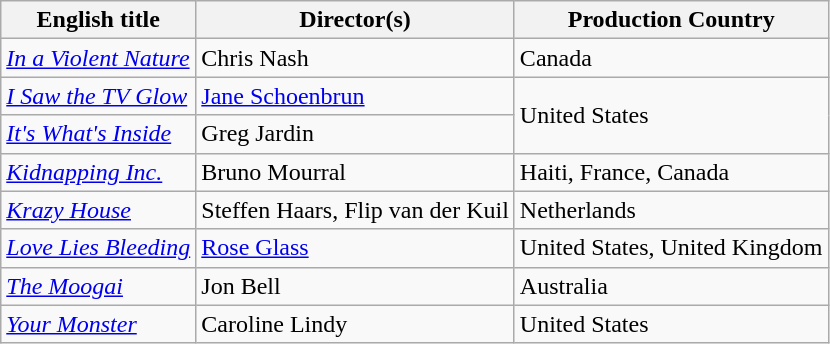<table class="wikitable plainrowheaders" style="margin-bottom:4px">
<tr>
<th scope="col">English title</th>
<th scope="col">Director(s)</th>
<th scope="col">Production Country</th>
</tr>
<tr>
<td scope="row"><em><a href='#'>In a Violent Nature</a></em></td>
<td>Chris Nash</td>
<td>Canada</td>
</tr>
<tr>
<td scope="row"><em><a href='#'>I Saw the TV Glow</a></em></td>
<td><a href='#'>Jane Schoenbrun</a></td>
<td rowspan="2">United States</td>
</tr>
<tr>
<td scope="row"><em><a href='#'>It's What's Inside</a></em></td>
<td>Greg Jardin</td>
</tr>
<tr>
<td scope="row"><em><a href='#'>Kidnapping Inc.</a></em></td>
<td>Bruno Mourral</td>
<td>Haiti, France, Canada</td>
</tr>
<tr>
<td scope="row"><em><a href='#'>Krazy House</a></em></td>
<td>Steffen Haars, Flip van der Kuil</td>
<td>Netherlands</td>
</tr>
<tr>
<td scope="row"><em><a href='#'>Love Lies Bleeding</a></em></td>
<td><a href='#'>Rose Glass</a></td>
<td>United States, United Kingdom</td>
</tr>
<tr>
<td scope="row"><em><a href='#'>The Moogai</a></em></td>
<td>Jon Bell</td>
<td>Australia</td>
</tr>
<tr>
<td scope="row"><em><a href='#'>Your Monster</a></em></td>
<td>Caroline Lindy</td>
<td>United States</td>
</tr>
</table>
